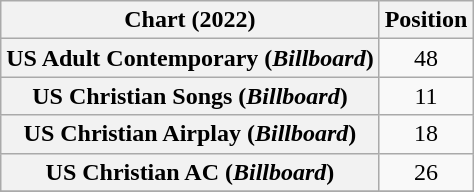<table class="wikitable plainrowheaders" style="text-align:center">
<tr>
<th scope="col">Chart (2022)</th>
<th scope="col">Position</th>
</tr>
<tr>
<th scope="row">US Adult Contemporary (<em>Billboard</em>)</th>
<td>48</td>
</tr>
<tr>
<th scope="row">US Christian Songs (<em>Billboard</em>)</th>
<td>11</td>
</tr>
<tr>
<th scope="row">US Christian Airplay (<em>Billboard</em>)</th>
<td>18</td>
</tr>
<tr>
<th scope="row">US Christian AC (<em>Billboard</em>)</th>
<td>26</td>
</tr>
<tr>
</tr>
</table>
